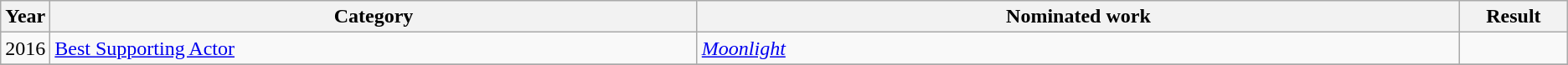<table class=wikitable>
<tr>
<th scope="col" style="width:1em;">Year</th>
<th scope="col" style="width:33em;">Category</th>
<th scope="col" style="width:39em;">Nominated work</th>
<th scope="col" style="width:5em;">Result</th>
</tr>
<tr>
<td>2016</td>
<td><a href='#'>Best Supporting Actor</a></td>
<td><em><a href='#'>Moonlight</a></em></td>
<td></td>
</tr>
<tr>
</tr>
</table>
